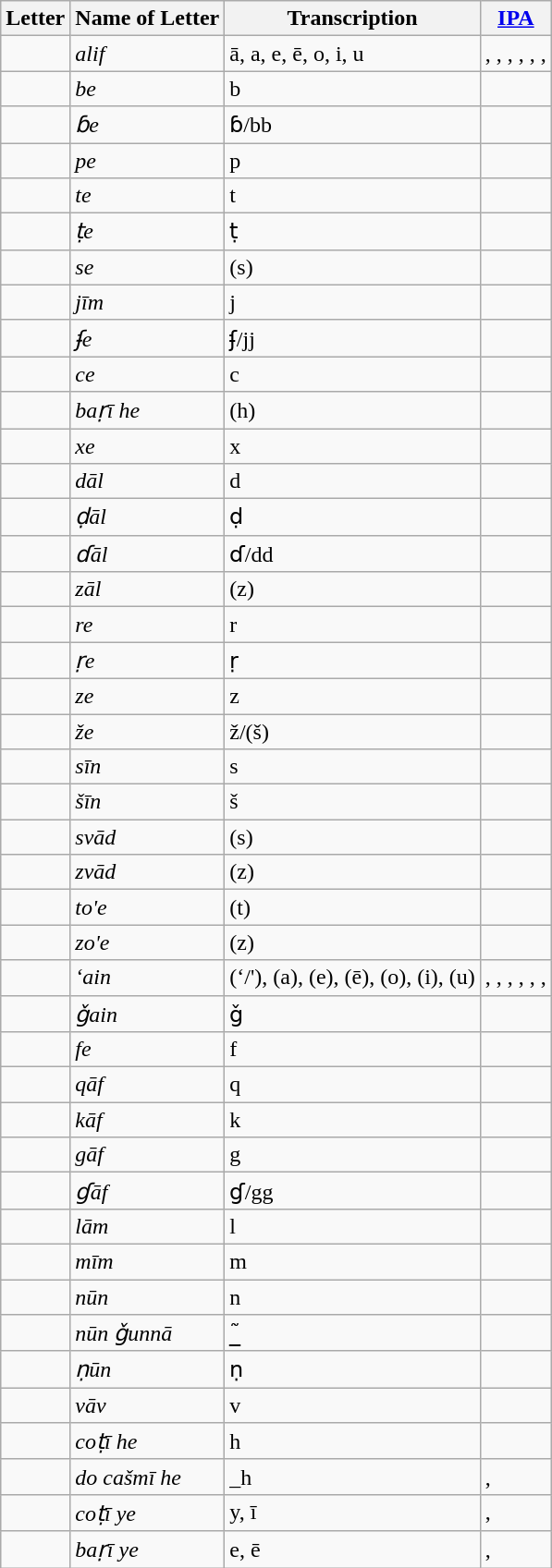<table class="wikitable">
<tr>
<th>Letter</th>
<th>Name of Letter</th>
<th>Transcription</th>
<th><a href='#'>IPA</a></th>
</tr>
<tr>
<td style="font-size:150%"></td>
<td><em>alif</em></td>
<td>ā, a, e, ē, o, i, u</td>
<td>, , , , , , </td>
</tr>
<tr>
<td style="font-size:150%"></td>
<td><em>be</em></td>
<td>b</td>
<td></td>
</tr>
<tr>
<td style="font-size:150%"></td>
<td><em>ɓe</em></td>
<td>ɓ/bb</td>
<td></td>
</tr>
<tr>
<td style="font-size:150%"></td>
<td><em>pe</em></td>
<td>p</td>
<td></td>
</tr>
<tr>
<td style="font-size:150%"></td>
<td><em>te</em></td>
<td>t</td>
<td></td>
</tr>
<tr>
<td style="font-size:150%"></td>
<td><em>ṭe</em></td>
<td>ṭ</td>
<td></td>
</tr>
<tr>
<td style="font-size:150%"></td>
<td><em>se</em></td>
<td>(s)</td>
<td></td>
</tr>
<tr>
<td style="font-size:150%"></td>
<td><em>jīm</em></td>
<td>j</td>
<td></td>
</tr>
<tr>
<td style="font-size:150%"></td>
<td><em>ʄe</em></td>
<td>ʄ/jj</td>
<td></td>
</tr>
<tr>
<td style="font-size:150%"></td>
<td><em>ce</em></td>
<td>c</td>
<td></td>
</tr>
<tr>
<td style="font-size:150%"></td>
<td><em>baṛī he</em></td>
<td>(h)</td>
<td></td>
</tr>
<tr>
<td style="font-size:150%"></td>
<td><em>xe</em></td>
<td>x</td>
<td></td>
</tr>
<tr>
<td style="font-size:150%"></td>
<td><em>dāl</em></td>
<td>d</td>
<td></td>
</tr>
<tr>
<td style="font-size:150%"></td>
<td><em>ḍāl</em></td>
<td>ḍ</td>
<td></td>
</tr>
<tr>
<td style="font-size:150%"></td>
<td><em>ɗāl</em></td>
<td>ɗ/dd</td>
<td></td>
</tr>
<tr>
<td style="font-size:150%"></td>
<td><em>zāl</em></td>
<td>(z)</td>
<td></td>
</tr>
<tr>
<td style="font-size:150%"></td>
<td><em>re</em></td>
<td>r</td>
<td></td>
</tr>
<tr>
<td style="font-size:150%"></td>
<td><em>ṛe</em></td>
<td>ṛ</td>
<td></td>
</tr>
<tr>
<td style="font-size:150%"></td>
<td><em>ze</em></td>
<td>z</td>
<td></td>
</tr>
<tr>
<td style="font-size:150%"></td>
<td><em>že</em></td>
<td>ž/(š)</td>
<td></td>
</tr>
<tr>
<td style="font-size:150%"></td>
<td><em>sīn</em></td>
<td>s</td>
<td></td>
</tr>
<tr>
<td style="font-size:150%"></td>
<td><em>šīn</em></td>
<td>š</td>
<td></td>
</tr>
<tr>
<td style="font-size:150%"></td>
<td><em>svād</em></td>
<td>(s)</td>
<td></td>
</tr>
<tr>
<td style="font-size:150%"></td>
<td><em>zvād</em></td>
<td>(z)</td>
<td></td>
</tr>
<tr>
<td style="font-size:150%"></td>
<td><em>to'e</em></td>
<td>(t)</td>
<td></td>
</tr>
<tr>
<td style="font-size:150%"></td>
<td><em>zo'e</em></td>
<td>(z)</td>
<td></td>
</tr>
<tr>
<td style="font-size:150%"></td>
<td><em>‘ain</em></td>
<td>(‘/'), (a), (e), (ē), (o), (i), (u)</td>
<td>, , , , , , </td>
</tr>
<tr>
<td style="font-size:150%"></td>
<td><em>ǧain</em></td>
<td>ǧ</td>
<td></td>
</tr>
<tr>
<td style="font-size:150%"></td>
<td><em>fe</em></td>
<td>f</td>
<td></td>
</tr>
<tr>
<td style="font-size:150%"></td>
<td><em>qāf</em></td>
<td>q</td>
<td></td>
</tr>
<tr>
<td style="font-size:150%"></td>
<td><em>kāf</em></td>
<td>k</td>
<td></td>
</tr>
<tr>
<td style="font-size:150%"></td>
<td><em>gāf</em></td>
<td>g</td>
<td></td>
</tr>
<tr>
<td style="font-size:150%"></td>
<td><em>ɠāf</em></td>
<td>ɠ/gg</td>
<td></td>
</tr>
<tr>
<td style="font-size:150%"></td>
<td><em>lām</em></td>
<td>l</td>
<td></td>
</tr>
<tr>
<td style="font-size:150%"></td>
<td><em>mīm</em></td>
<td>m</td>
<td></td>
</tr>
<tr>
<td style="font-size:150%"></td>
<td><em>nūn</em></td>
<td>n</td>
<td></td>
</tr>
<tr>
<td style="font-size:150%"></td>
<td><em>nūn ǧunnā</em></td>
<td>_̃</td>
<td></td>
</tr>
<tr>
<td style="font-size:150%"></td>
<td><em>ṇūn</em></td>
<td>ṇ</td>
<td></td>
</tr>
<tr>
<td style="font-size:150%"></td>
<td><em>vāv</em></td>
<td>v</td>
<td></td>
</tr>
<tr>
<td style="font-size:150%"></td>
<td><em>coṭī he</em></td>
<td>h</td>
<td></td>
</tr>
<tr>
<td style="font-size:150%"></td>
<td><em>do cašmī he</em></td>
<td>_h</td>
<td>, </td>
</tr>
<tr>
<td style="font-size:150%"></td>
<td><em>coṭī ye</em></td>
<td>y, ī</td>
<td>, </td>
</tr>
<tr>
<td style="font-size:150%"></td>
<td><em>baṛī ye</em></td>
<td>e, ē</td>
<td>, </td>
</tr>
</table>
